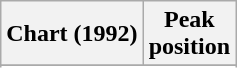<table class="wikitable sortable plainrowheaders" style="text-align:center">
<tr>
<th scope="col">Chart (1992)</th>
<th scope="col">Peak<br>position</th>
</tr>
<tr>
</tr>
<tr>
</tr>
<tr>
</tr>
<tr>
</tr>
<tr>
</tr>
<tr>
</tr>
<tr>
</tr>
<tr>
</tr>
</table>
